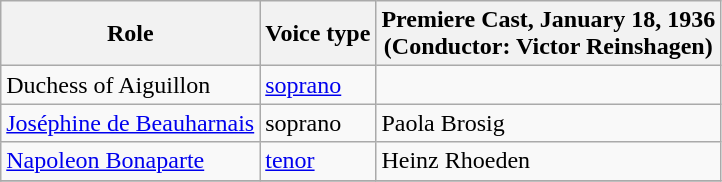<table class="wikitable">
<tr>
<th>Role</th>
<th>Voice type</th>
<th>Premiere Cast, January 18, 1936<br>(Conductor: Victor Reinshagen)</th>
</tr>
<tr>
<td>Duchess of Aiguillon</td>
<td><a href='#'>soprano</a></td>
<td></td>
</tr>
<tr>
<td><a href='#'>Joséphine de Beauharnais</a></td>
<td>soprano</td>
<td>Paola Brosig</td>
</tr>
<tr>
<td><a href='#'>Napoleon Bonaparte</a></td>
<td><a href='#'>tenor</a></td>
<td>Heinz Rhoeden</td>
</tr>
<tr>
</tr>
</table>
